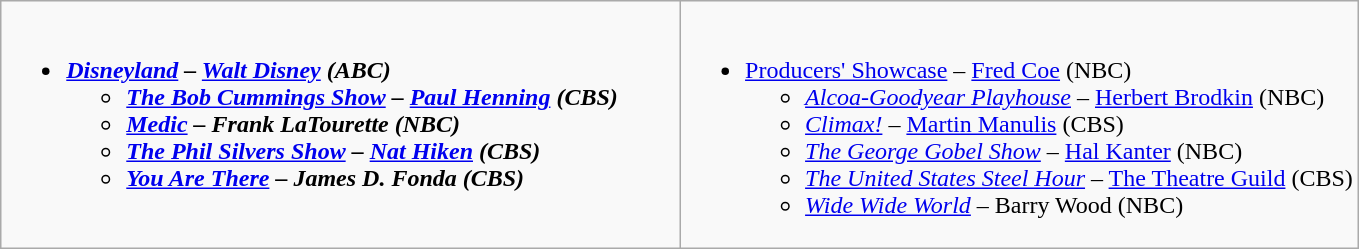<table class="wikitable">
<tr>
<td style="vertical-align:top;" width="50%"><br><ul><li><strong><em><a href='#'>Disneyland</a><em> – <a href='#'>Walt Disney</a> (ABC)<strong><ul><li></em><a href='#'>The Bob Cummings Show</a><em> – <a href='#'>Paul Henning</a> (CBS)</li><li></em><a href='#'>Medic</a><em> – Frank LaTourette (NBC)</li><li></em><a href='#'>The Phil Silvers Show</a><em> – <a href='#'>Nat Hiken</a> (CBS)</li><li></em><a href='#'>You Are There</a><em> – James D. Fonda (CBS)</li></ul></li></ul></td>
<td style="vertical-align:top;" width="50%"><br><ul><li></em></strong><a href='#'>Producers' Showcase</a></em> – <a href='#'>Fred Coe</a> (NBC)</strong><ul><li><em><a href='#'>Alcoa-Goodyear Playhouse</a></em> – <a href='#'>Herbert Brodkin</a> (NBC)</li><li><em><a href='#'>Climax!</a></em> – <a href='#'>Martin Manulis</a> (CBS)</li><li><em><a href='#'>The George Gobel Show</a></em> – <a href='#'>Hal Kanter</a> (NBC)</li><li><em><a href='#'>The United States Steel Hour</a></em> – <a href='#'>The Theatre Guild</a> (CBS)</li><li><em><a href='#'>Wide Wide World</a></em> – Barry Wood (NBC)</li></ul></li></ul></td>
</tr>
</table>
